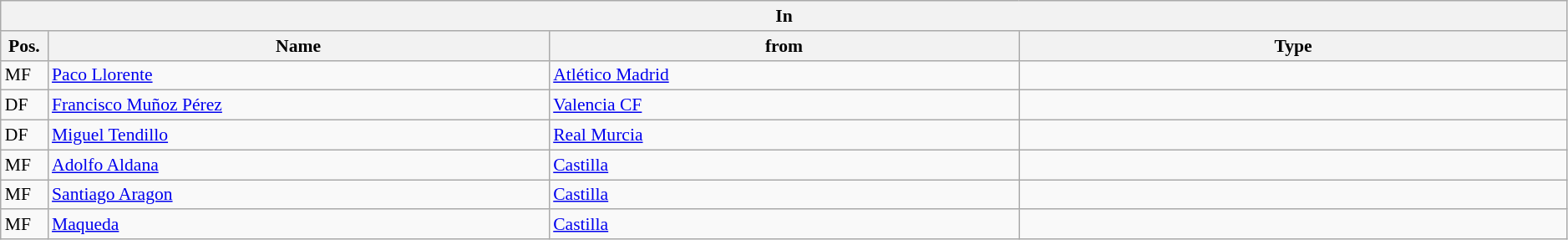<table class="wikitable" style="font-size:90%;width:99%;">
<tr>
<th colspan="4">In</th>
</tr>
<tr>
<th width=3%>Pos.</th>
<th width=32%>Name</th>
<th width=30%>from</th>
<th width=35%>Type</th>
</tr>
<tr>
<td>MF</td>
<td><a href='#'>Paco Llorente</a></td>
<td><a href='#'>Atlético Madrid</a></td>
<td></td>
</tr>
<tr>
<td>DF</td>
<td><a href='#'>Francisco Muñoz Pérez</a></td>
<td><a href='#'>Valencia CF</a></td>
<td></td>
</tr>
<tr>
<td>DF</td>
<td><a href='#'>Miguel Tendillo</a></td>
<td><a href='#'>Real Murcia</a></td>
<td></td>
</tr>
<tr>
<td>MF</td>
<td><a href='#'>Adolfo Aldana</a></td>
<td><a href='#'>Castilla</a></td>
<td></td>
</tr>
<tr>
<td>MF</td>
<td><a href='#'>Santiago Aragon</a></td>
<td><a href='#'>Castilla</a></td>
<td></td>
</tr>
<tr>
<td>MF</td>
<td><a href='#'>Maqueda</a></td>
<td><a href='#'>Castilla</a></td>
<td></td>
</tr>
</table>
